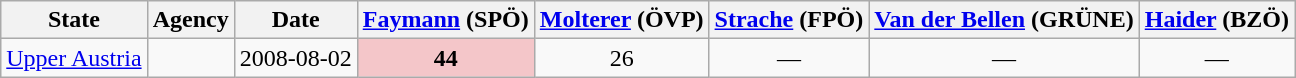<table class="wikitable sortable" style="text-align:center">
<tr>
<th>State</th>
<th>Agency</th>
<th>Date</th>
<th><a href='#'>Faymann</a> (SPÖ)</th>
<th><a href='#'>Molterer</a> (ÖVP)</th>
<th><a href='#'>Strache</a> (FPÖ)</th>
<th><a href='#'>Van der Bellen</a> (GRÜNE)</th>
<th><a href='#'>Haider</a> (BZÖ)</th>
</tr>
<tr>
<td><a href='#'>Upper Austria</a></td>
<td></td>
<td>2008-08-02</td>
<td style="background:#F4C6C9;"><strong>44</strong></td>
<td>26</td>
<td>—</td>
<td>—</td>
<td>—</td>
</tr>
</table>
